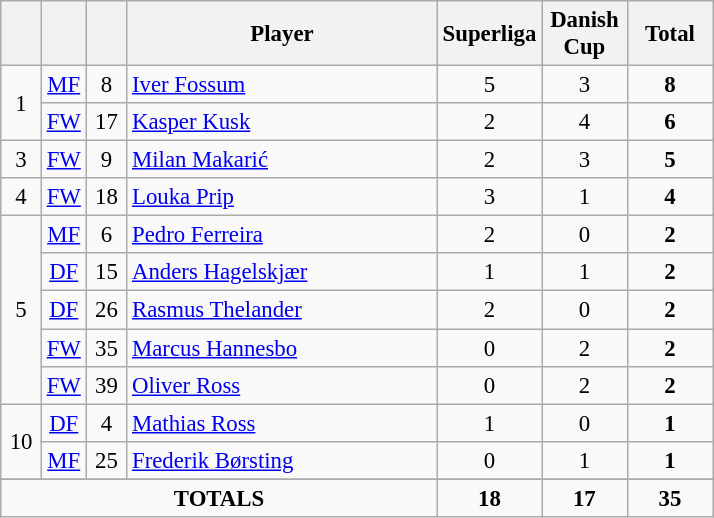<table class="wikitable sortable" style="font-size: 95%; text-align: center;">
<tr>
<th width=20></th>
<th width=20></th>
<th width=20></th>
<th width=200>Player</th>
<th width=50>Superliga</th>
<th width=50>Danish Cup</th>
<th width=50>Total</th>
</tr>
<tr>
<td rowspan=2>1</td>
<td><a href='#'>MF</a></td>
<td>8</td>
<td align=left> <a href='#'>Iver Fossum</a></td>
<td>5</td>
<td>3</td>
<td><strong>8</strong></td>
</tr>
<tr>
<td><a href='#'>FW</a></td>
<td>17</td>
<td align=left> <a href='#'>Kasper Kusk</a></td>
<td>2</td>
<td>4</td>
<td><strong>6</strong></td>
</tr>
<tr>
<td rowspan=1>3</td>
<td><a href='#'>FW</a></td>
<td>9</td>
<td align=left> <a href='#'>Milan Makarić</a></td>
<td>2</td>
<td>3</td>
<td><strong>5</strong></td>
</tr>
<tr>
<td rowspan=1>4</td>
<td><a href='#'>FW</a></td>
<td>18</td>
<td align=left> <a href='#'>Louka Prip</a></td>
<td>3</td>
<td>1</td>
<td><strong>4</strong></td>
</tr>
<tr>
<td rowspan=5>5</td>
<td><a href='#'>MF</a></td>
<td>6</td>
<td align=left> <a href='#'>Pedro Ferreira</a></td>
<td>2</td>
<td>0</td>
<td><strong>2</strong></td>
</tr>
<tr>
<td><a href='#'>DF</a></td>
<td>15</td>
<td align=left> <a href='#'>Anders Hagelskjær</a></td>
<td>1</td>
<td>1</td>
<td><strong>2</strong></td>
</tr>
<tr>
<td><a href='#'>DF</a></td>
<td>26</td>
<td align=left> <a href='#'>Rasmus Thelander</a></td>
<td>2</td>
<td>0</td>
<td><strong>2</strong></td>
</tr>
<tr>
<td><a href='#'>FW</a></td>
<td>35</td>
<td align=left> <a href='#'>Marcus Hannesbo</a></td>
<td>0</td>
<td>2</td>
<td><strong>2</strong></td>
</tr>
<tr>
<td><a href='#'>FW</a></td>
<td>39</td>
<td align=left> <a href='#'>Oliver Ross</a></td>
<td>0</td>
<td>2</td>
<td><strong>2</strong></td>
</tr>
<tr>
<td rowspan=2>10</td>
<td><a href='#'>DF</a></td>
<td>4</td>
<td align=left> <a href='#'>Mathias Ross</a></td>
<td>1</td>
<td>0</td>
<td><strong>1</strong></td>
</tr>
<tr>
<td><a href='#'>MF</a></td>
<td>25</td>
<td align=left> <a href='#'>Frederik Børsting</a></td>
<td>0</td>
<td>1</td>
<td><strong>1</strong></td>
</tr>
<tr>
</tr>
<tr>
<td colspan="4"><strong>TOTALS</strong></td>
<td><strong>18</strong></td>
<td><strong>17</strong></td>
<td><strong>35</strong></td>
</tr>
</table>
